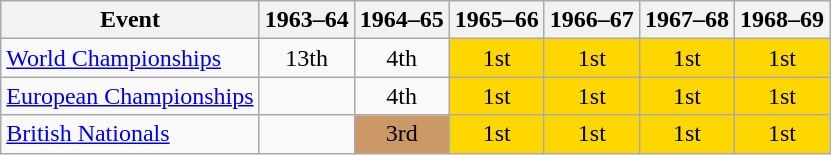<table class="wikitable" style="text-align:center">
<tr>
<th>Event</th>
<th>1963–64</th>
<th>1964–65</th>
<th>1965–66</th>
<th>1966–67</th>
<th>1967–68</th>
<th>1968–69</th>
</tr>
<tr>
<td align=left><a href='#'>World Championships</a></td>
<td>13th</td>
<td>4th</td>
<td bgcolor=gold>1st</td>
<td bgcolor=gold>1st</td>
<td bgcolor=gold>1st</td>
<td bgcolor=gold>1st</td>
</tr>
<tr>
<td align=left><a href='#'>European Championships</a></td>
<td></td>
<td>4th</td>
<td bgcolor=gold>1st</td>
<td bgcolor=gold>1st</td>
<td bgcolor=gold>1st</td>
<td bgcolor=gold>1st</td>
</tr>
<tr>
<td align=left><a href='#'>British Nationals</a></td>
<td></td>
<td bgcolor="#cc9966">3rd</td>
<td bgcolor=gold>1st</td>
<td bgcolor=gold>1st</td>
<td bgcolor=gold>1st</td>
<td bgcolor=gold>1st</td>
</tr>
</table>
